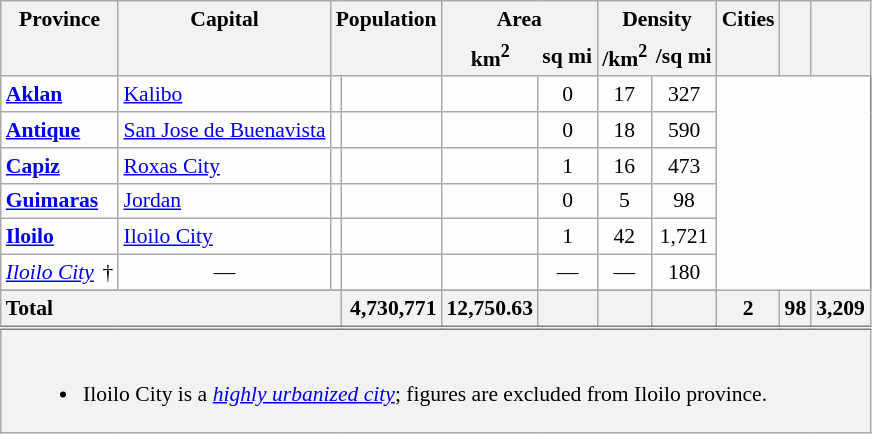<table class="wikitable sortable" style="background-color:#FDFDFD;text-align:center;font-size:90%;border:1pt solid grey;">
<tr>
<th scope="col" style="border-bottom:none;" colspan=2 class="unsortable">Province </th>
<th scope="col" style="border-bottom:none;" class="unsortable">Capital</th>
<th scope="col" style="border-bottom:none;white-space:nowrap;" class="unsortable" colspan=2>Population </th>
<th scope="col" style="border-bottom:none;" colspan=2>Area</th>
<th scope="col" style="border-bottom:none;" colspan=2>Density</th>
<th scope="col" style="border-bottom:none;" class="unsortable">Cities</th>
<th scope="col" style="border-bottom:none;" class="unsortable"></th>
<th scope="col" style="border-bottom:none;" class="unsortable"></th>
</tr>
<tr>
<th scope="col" style="border-top:none;" colspan=2></th>
<th scope="col" style="border-top:none;"></th>
<th scope="col" style="border-top:none;" colspan=2></th>
<th scope="col" style="border-style:none none solid solid;">km<sup>2</sup></th>
<th scope="col" style="border-style:none solid solid none;white-space:nowrap;" class="unsortable">sq mi</th>
<th scope="col" style="border-style:none none solid solid;">/km<sup>2</sup></th>
<th scope="col" style="border-style:none solid solid none;white-space:nowrap;" class="unsortable">/sq mi</th>
<th scope="col" style="border-top:none;"></th>
<th scope="col" style="border-top:none;"></th>
<th scope="col" style="border-top:none;"></th>
</tr>
<tr>
<th scope="row" style="text-align:left;background-color:initial;" colspan=2><a href='#'>Aklan</a></th>
<td style="text-align:left;"><a href='#'>Kalibo</a></td>
<td></td>
<td></td>
<td></td>
<td>0</td>
<td>17</td>
<td>327</td>
</tr>
<tr>
<th scope="row" style="text-align:left;background-color:initial;" colspan=2><a href='#'>Antique</a></th>
<td style="text-align:left;"><a href='#'>San Jose de Buenavista</a></td>
<td></td>
<td></td>
<td></td>
<td>0</td>
<td>18</td>
<td>590</td>
</tr>
<tr>
<th scope="row" style="text-align:left;background-color:initial;" colspan=2><a href='#'>Capiz</a></th>
<td style="text-align:left;"><a href='#'>Roxas City</a></td>
<td></td>
<td></td>
<td></td>
<td>1</td>
<td>16</td>
<td>473</td>
</tr>
<tr>
<th scope="row" style="text-align:left;background-color:initial;" colspan=2><a href='#'>Guimaras</a></th>
<td style="text-align:left;"><a href='#'>Jordan</a></td>
<td></td>
<td></td>
<td></td>
<td>0</td>
<td>5</td>
<td>98</td>
</tr>
<tr>
<th scope="row" style="text-align:left;background-color:initial;" colspan=2><a href='#'>Iloilo</a></th>
<td style="text-align:left;"><a href='#'>Iloilo City</a></td>
<td></td>
<td></td>
<td></td>
<td>1</td>
<td>42</td>
<td>1,721</td>
</tr>
<tr>
<th scope="row" style="text-align:left;background-color:initial;border-right:0;font-weight:normal;font-style:italic;"><a href='#'>Iloilo City</a></th>
<td style="text-align:right;border-left:0;">†</td>
<td>—</td>
<td></td>
<td></td>
<td></td>
<td>—</td>
<td>—</td>
<td>180</td>
</tr>
<tr>
</tr>
<tr class="sortbottom">
<th scope="row" colspan=4 style="text-align:left;">Total</th>
<th scope="col" style="text-align:right;">4,730,771</th>
<th scope="col" style="text-align:right;">12,750.63</th>
<th scope="col" style="text-align:right;"></th>
<th scope="col" style="text-align:right;"></th>
<th scope="col" style="text-align:right;"></th>
<th scope="col">2</th>
<th scope="col">98</th>
<th scope="col">3,209</th>
</tr>
<tr class="sortbottom" style="text-align:left;background-color:#F2F2F2;border-top:double grey;">
<td colspan=13 style="padding-left:1em;"><br><ul><li> Iloilo City is a <em><a href='#'>highly urbanized city</a></em>; figures are excluded from Iloilo province.</li></ul></td>
</tr>
</table>
